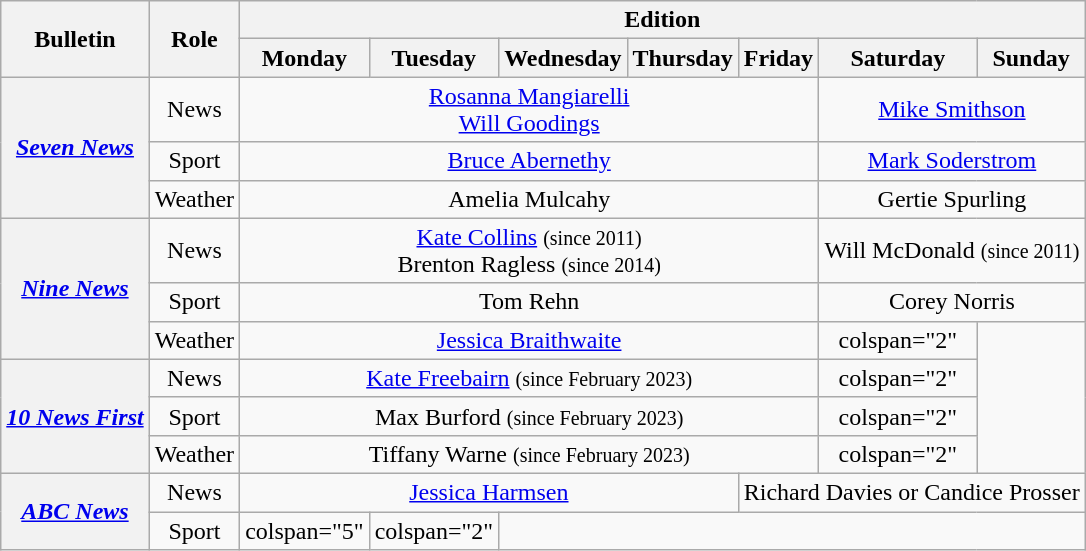<table class="wikitable plainrowheaders"  style="text-align:center;">
<tr>
<th scope="col" rowspan="2">Bulletin</th>
<th scope="col" rowspan="2">Role</th>
<th scope="col" colspan="7">Edition</th>
</tr>
<tr>
<th scope="col">Monday</th>
<th scope="col">Tuesday</th>
<th scope="col">Wednesday</th>
<th scope="col">Thursday</th>
<th scope="col">Friday</th>
<th scope="col">Saturday</th>
<th scope="col">Sunday</th>
</tr>
<tr>
<th scope="row" rowspan="3"><em><a href='#'>Seven News</a></em></th>
<td>News</td>
<td colspan="5"><a href='#'>Rosanna Mangiarelli</a><br><a href='#'>Will Goodings</a></td>
<td colspan="2"><a href='#'>Mike Smithson</a></td>
</tr>
<tr>
<td>Sport</td>
<td colspan="5"><a href='#'>Bruce Abernethy</a></td>
<td colspan="2"><a href='#'>Mark Soderstrom</a></td>
</tr>
<tr>
<td>Weather</td>
<td colspan="5">Amelia Mulcahy</td>
<td colspan="2">Gertie Spurling</td>
</tr>
<tr>
<th scope="row" rowspan="3"><em><a href='#'>Nine News</a></em></th>
<td>News</td>
<td colspan="5"><a href='#'>Kate Collins</a> <small>(since 2011)</small><br>Brenton Ragless <small>(since 2014)</small></td>
<td colspan="2">Will McDonald <small>(since 2011)</small></td>
</tr>
<tr>
<td>Sport</td>
<td colspan="5">Tom Rehn</td>
<td colspan="2">Corey Norris</td>
</tr>
<tr>
<td>Weather</td>
<td colspan="5"><a href='#'>Jessica Braithwaite</a></td>
<td>colspan="2" </td>
</tr>
<tr>
<th scope="row" rowspan="3"><em><a href='#'>10 News First</a></em></th>
<td>News</td>
<td colspan="5"><a href='#'>Kate Freebairn</a> <small>(since February 2023)</small></td>
<td>colspan="2" </td>
</tr>
<tr>
<td>Sport</td>
<td colspan="5">Max Burford <small>(since February 2023)</small></td>
<td>colspan="2" </td>
</tr>
<tr>
<td>Weather</td>
<td colspan="5">Tiffany Warne <small>(since February 2023)</small></td>
<td>colspan="2" </td>
</tr>
<tr>
<th scope="row" rowspan="3"><em><a href='#'>ABC News</a></em></th>
<td>News</td>
<td colspan="4"><a href='#'>Jessica Harmsen</a></td>
<td colspan="3">Richard Davies or Candice Prosser</td>
</tr>
<tr>
<td>Sport</td>
<td>colspan="5" </td>
<td>colspan="2" </td>
</tr>
</table>
